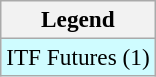<table class=wikitable style=font-size:97%>
<tr>
<th>Legend</th>
</tr>
<tr bgcolor=cffcff>
<td>ITF Futures (1)</td>
</tr>
</table>
